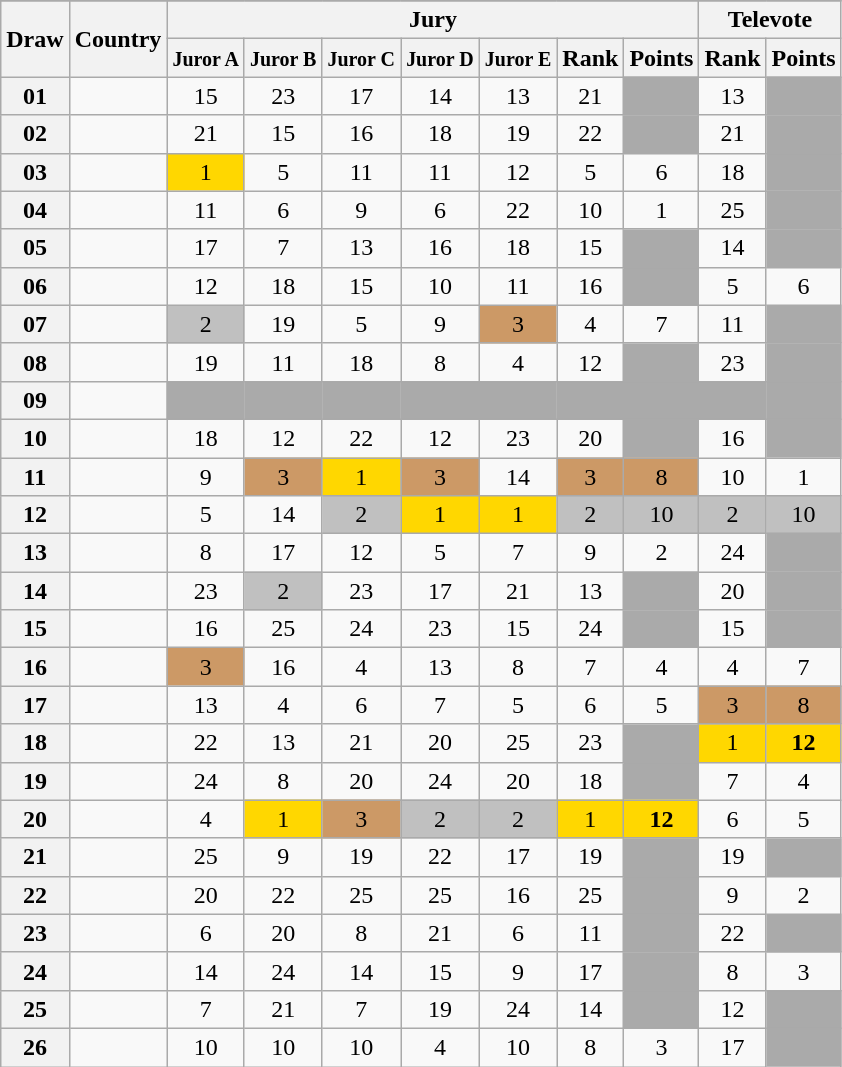<table class="sortable wikitable collapsible plainrowheaders" style="text-align:center;">
<tr>
</tr>
<tr>
<th scope="col" rowspan="2">Draw</th>
<th scope="col" rowspan="2">Country</th>
<th scope="col" colspan="7">Jury</th>
<th scope="col" colspan="2">Televote</th>
</tr>
<tr>
<th scope="col"><small>Juror A</small></th>
<th scope="col"><small>Juror B</small></th>
<th scope="col"><small>Juror C</small></th>
<th scope="col"><small>Juror D</small></th>
<th scope="col"><small>Juror E</small></th>
<th scope="col">Rank</th>
<th scope="col">Points</th>
<th scope="col">Rank</th>
<th scope="col">Points</th>
</tr>
<tr>
<th scope="row" style="text-align:center;">01</th>
<td style="text-align:left;"></td>
<td>15</td>
<td>23</td>
<td>17</td>
<td>14</td>
<td>13</td>
<td>21</td>
<td style="background:#AAAAAA;"></td>
<td>13</td>
<td style="background:#AAAAAA;"></td>
</tr>
<tr>
<th scope="row" style="text-align:center;">02</th>
<td style="text-align:left;"></td>
<td>21</td>
<td>15</td>
<td>16</td>
<td>18</td>
<td>19</td>
<td>22</td>
<td style="background:#AAAAAA;"></td>
<td>21</td>
<td style="background:#AAAAAA;"></td>
</tr>
<tr>
<th scope="row" style="text-align:center;">03</th>
<td style="text-align:left;"></td>
<td style="background:gold;">1</td>
<td>5</td>
<td>11</td>
<td>11</td>
<td>12</td>
<td>5</td>
<td>6</td>
<td>18</td>
<td style="background:#AAAAAA;"></td>
</tr>
<tr>
<th scope="row" style="text-align:center;">04</th>
<td style="text-align:left;"></td>
<td>11</td>
<td>6</td>
<td>9</td>
<td>6</td>
<td>22</td>
<td>10</td>
<td>1</td>
<td>25</td>
<td style="background:#AAAAAA;"></td>
</tr>
<tr>
<th scope="row" style="text-align:center;">05</th>
<td style="text-align:left;"></td>
<td>17</td>
<td>7</td>
<td>13</td>
<td>16</td>
<td>18</td>
<td>15</td>
<td style="background:#AAAAAA;"></td>
<td>14</td>
<td style="background:#AAAAAA;"></td>
</tr>
<tr>
<th scope="row" style="text-align:center;">06</th>
<td style="text-align:left;"></td>
<td>12</td>
<td>18</td>
<td>15</td>
<td>10</td>
<td>11</td>
<td>16</td>
<td style="background:#AAAAAA;"></td>
<td>5</td>
<td>6</td>
</tr>
<tr>
<th scope="row" style="text-align:center;">07</th>
<td style="text-align:left;"></td>
<td style="background:silver;">2</td>
<td>19</td>
<td>5</td>
<td>9</td>
<td style="background:#CC9966;">3</td>
<td>4</td>
<td>7</td>
<td>11</td>
<td style="background:#AAAAAA;"></td>
</tr>
<tr>
<th scope="row" style="text-align:center;">08</th>
<td style="text-align:left;"></td>
<td>19</td>
<td>11</td>
<td>18</td>
<td>8</td>
<td>4</td>
<td>12</td>
<td style="background:#AAAAAA;"></td>
<td>23</td>
<td style="background:#AAAAAA;"></td>
</tr>
<tr class="sortbottom">
<th scope="row" style="text-align:center;">09</th>
<td style="text-align:left;"></td>
<td style="background:#AAAAAA;"></td>
<td style="background:#AAAAAA;"></td>
<td style="background:#AAAAAA;"></td>
<td style="background:#AAAAAA;"></td>
<td style="background:#AAAAAA;"></td>
<td style="background:#AAAAAA;"></td>
<td style="background:#AAAAAA;"></td>
<td style="background:#AAAAAA;"></td>
<td style="background:#AAAAAA;"></td>
</tr>
<tr>
<th scope="row" style="text-align:center;">10</th>
<td style="text-align:left;"></td>
<td>18</td>
<td>12</td>
<td>22</td>
<td>12</td>
<td>23</td>
<td>20</td>
<td style="background:#AAAAAA;"></td>
<td>16</td>
<td style="background:#AAAAAA;"></td>
</tr>
<tr>
<th scope="row" style="text-align:center;">11</th>
<td style="text-align:left;"></td>
<td>9</td>
<td style="background:#CC9966;">3</td>
<td style="background:gold;">1</td>
<td style="background:#CC9966;">3</td>
<td>14</td>
<td style="background:#CC9966;">3</td>
<td style="background:#CC9966;">8</td>
<td>10</td>
<td>1</td>
</tr>
<tr>
<th scope="row" style="text-align:center;">12</th>
<td style="text-align:left;"></td>
<td>5</td>
<td>14</td>
<td style="background:silver;">2</td>
<td style="background:gold;">1</td>
<td style="background:gold;">1</td>
<td style="background:silver;">2</td>
<td style="background:silver;">10</td>
<td style="background:silver;">2</td>
<td style="background:silver;">10</td>
</tr>
<tr>
<th scope="row" style="text-align:center;">13</th>
<td style="text-align:left;"></td>
<td>8</td>
<td>17</td>
<td>12</td>
<td>5</td>
<td>7</td>
<td>9</td>
<td>2</td>
<td>24</td>
<td style="background:#AAAAAA;"></td>
</tr>
<tr>
<th scope="row" style="text-align:center;">14</th>
<td style="text-align:left;"></td>
<td>23</td>
<td style="background:silver;">2</td>
<td>23</td>
<td>17</td>
<td>21</td>
<td>13</td>
<td style="background:#AAAAAA;"></td>
<td>20</td>
<td style="background:#AAAAAA;"></td>
</tr>
<tr>
<th scope="row" style="text-align:center;">15</th>
<td style="text-align:left;"></td>
<td>16</td>
<td>25</td>
<td>24</td>
<td>23</td>
<td>15</td>
<td>24</td>
<td style="background:#AAAAAA;"></td>
<td>15</td>
<td style="background:#AAAAAA;"></td>
</tr>
<tr>
<th scope="row" style="text-align:center;">16</th>
<td style="text-align:left;"></td>
<td style="background:#CC9966;">3</td>
<td>16</td>
<td>4</td>
<td>13</td>
<td>8</td>
<td>7</td>
<td>4</td>
<td>4</td>
<td>7</td>
</tr>
<tr>
<th scope="row" style="text-align:center;">17</th>
<td style="text-align:left;"></td>
<td>13</td>
<td>4</td>
<td>6</td>
<td>7</td>
<td>5</td>
<td>6</td>
<td>5</td>
<td style="background:#CC9966;">3</td>
<td style="background:#CC9966;">8</td>
</tr>
<tr>
<th scope="row" style="text-align:center;">18</th>
<td style="text-align:left;"></td>
<td>22</td>
<td>13</td>
<td>21</td>
<td>20</td>
<td>25</td>
<td>23</td>
<td style="background:#AAAAAA;"></td>
<td style="background:gold;">1</td>
<td style="background:gold;"><strong>12</strong></td>
</tr>
<tr>
<th scope="row" style="text-align:center;">19</th>
<td style="text-align:left;"></td>
<td>24</td>
<td>8</td>
<td>20</td>
<td>24</td>
<td>20</td>
<td>18</td>
<td style="background:#AAAAAA;"></td>
<td>7</td>
<td>4</td>
</tr>
<tr>
<th scope="row" style="text-align:center;">20</th>
<td style="text-align:left;"></td>
<td>4</td>
<td style="background:gold;">1</td>
<td style="background:#CC9966;">3</td>
<td style="background:silver;">2</td>
<td style="background:silver;">2</td>
<td style="background:gold;">1</td>
<td style="background:gold;"><strong>12</strong></td>
<td>6</td>
<td>5</td>
</tr>
<tr>
<th scope="row" style="text-align:center;">21</th>
<td style="text-align:left;"></td>
<td>25</td>
<td>9</td>
<td>19</td>
<td>22</td>
<td>17</td>
<td>19</td>
<td style="background:#AAAAAA;"></td>
<td>19</td>
<td style="background:#AAAAAA;"></td>
</tr>
<tr>
<th scope="row" style="text-align:center;">22</th>
<td style="text-align:left;"></td>
<td>20</td>
<td>22</td>
<td>25</td>
<td>25</td>
<td>16</td>
<td>25</td>
<td style="background:#AAAAAA;"></td>
<td>9</td>
<td>2</td>
</tr>
<tr>
<th scope="row" style="text-align:center;">23</th>
<td style="text-align:left;"></td>
<td>6</td>
<td>20</td>
<td>8</td>
<td>21</td>
<td>6</td>
<td>11</td>
<td style="background:#AAAAAA;"></td>
<td>22</td>
<td style="background:#AAAAAA;"></td>
</tr>
<tr>
<th scope="row" style="text-align:center;">24</th>
<td style="text-align:left;"></td>
<td>14</td>
<td>24</td>
<td>14</td>
<td>15</td>
<td>9</td>
<td>17</td>
<td style="background:#AAAAAA;"></td>
<td>8</td>
<td>3</td>
</tr>
<tr>
<th scope="row" style="text-align:center;">25</th>
<td style="text-align:left;"></td>
<td>7</td>
<td>21</td>
<td>7</td>
<td>19</td>
<td>24</td>
<td>14</td>
<td style="background:#AAAAAA;"></td>
<td>12</td>
<td style="background:#AAAAAA;"></td>
</tr>
<tr>
<th scope="row" style="text-align:center;">26</th>
<td style="text-align:left;"></td>
<td>10</td>
<td>10</td>
<td>10</td>
<td>4</td>
<td>10</td>
<td>8</td>
<td>3</td>
<td>17</td>
<td style="background:#AAAAAA;"></td>
</tr>
</table>
